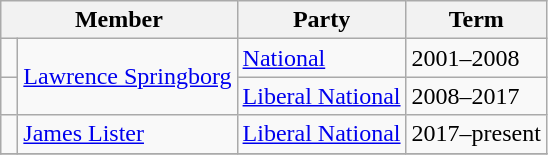<table class="wikitable">
<tr>
<th colspan="2">Member</th>
<th>Party</th>
<th>Term</th>
</tr>
<tr>
<td> </td>
<td rowspan="2"><a href='#'>Lawrence Springborg</a></td>
<td><a href='#'>National</a></td>
<td>2001–2008</td>
</tr>
<tr>
<td> </td>
<td><a href='#'>Liberal National</a></td>
<td>2008–2017</td>
</tr>
<tr>
<td> </td>
<td><a href='#'>James Lister</a></td>
<td><a href='#'>Liberal National</a></td>
<td>2017–present</td>
</tr>
<tr>
</tr>
</table>
